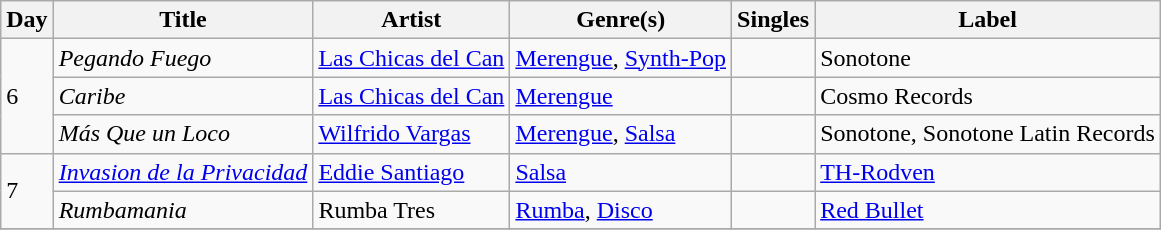<table class="wikitable sortable" style="text-align: left;">
<tr>
<th>Day</th>
<th>Title</th>
<th>Artist</th>
<th>Genre(s)</th>
<th>Singles</th>
<th>Label</th>
</tr>
<tr>
<td rowspan="3">6</td>
<td><em>Pegando Fuego</em></td>
<td><a href='#'>Las Chicas del Can</a></td>
<td><a href='#'>Merengue</a>, <a href='#'>Synth-Pop</a></td>
<td></td>
<td>Sonotone</td>
</tr>
<tr>
<td><em>Caribe</em></td>
<td><a href='#'>Las Chicas del Can</a></td>
<td><a href='#'>Merengue</a></td>
<td></td>
<td>Cosmo Records</td>
</tr>
<tr>
<td><em>Más Que un Loco</em></td>
<td><a href='#'>Wilfrido Vargas</a></td>
<td><a href='#'>Merengue</a>, <a href='#'>Salsa</a></td>
<td></td>
<td>Sonotone, Sonotone Latin Records</td>
</tr>
<tr>
<td rowspan="2">7</td>
<td><em><a href='#'>Invasion de la Privacidad</a></em></td>
<td><a href='#'>Eddie Santiago</a></td>
<td><a href='#'>Salsa</a></td>
<td></td>
<td><a href='#'>TH-Rodven</a></td>
</tr>
<tr>
<td><em>Rumbamania</em></td>
<td>Rumba Tres</td>
<td><a href='#'>Rumba</a>, <a href='#'>Disco</a></td>
<td></td>
<td><a href='#'>Red Bullet</a></td>
</tr>
<tr>
</tr>
</table>
